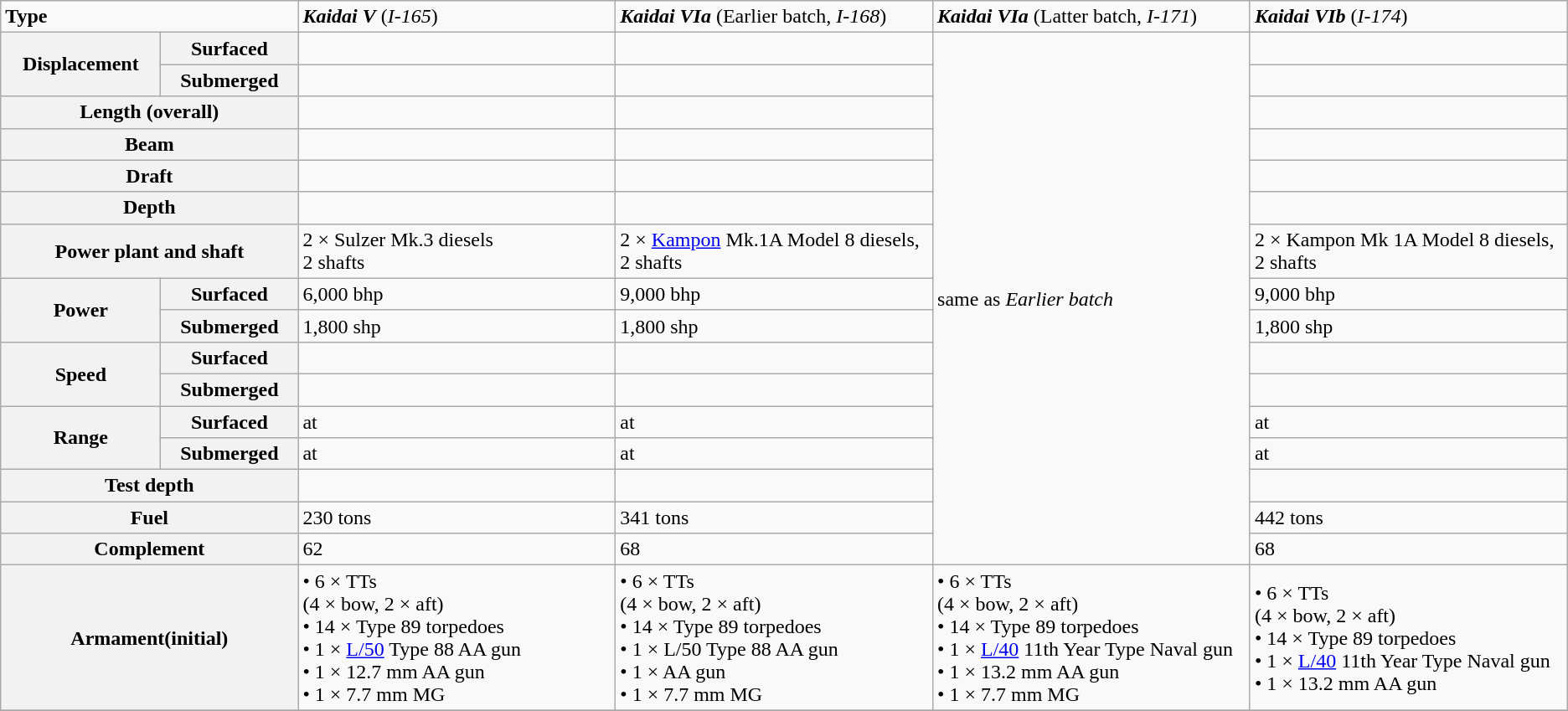<table class="wikitable">
<tr>
<td width="15%" colspan="2"><strong>Type</strong></td>
<td width="16%"><strong><em>Kaidai V</em></strong> (<em>I-165</em>)</td>
<td width="16%"><strong><em>Kaidai VIa</em></strong> (Earlier batch, <em>I-168</em>)</td>
<td width="16%"><strong><em>Kaidai VIa</em></strong> (Latter batch, <em>I-171</em>)</td>
<td width="16%"><strong><em>Kaidai VIb</em></strong> (<em>I-174</em>)</td>
</tr>
<tr>
<th rowspan="2">Displacement</th>
<th>Surfaced</th>
<td></td>
<td></td>
<td rowspan="16">same as <em>Earlier batch</em></td>
<td></td>
</tr>
<tr>
<th>Submerged</th>
<td></td>
<td></td>
<td></td>
</tr>
<tr>
<th colspan="2">Length (overall)</th>
<td></td>
<td></td>
<td></td>
</tr>
<tr>
<th colspan="2">Beam</th>
<td></td>
<td></td>
<td></td>
</tr>
<tr>
<th colspan="2">Draft</th>
<td></td>
<td></td>
<td></td>
</tr>
<tr>
<th colspan="2">Depth</th>
<td></td>
<td></td>
<td></td>
</tr>
<tr>
<th colspan="2">Power plant and shaft</th>
<td>2 × Sulzer Mk.3 diesels<br>2 shafts</td>
<td>2 × <a href='#'>Kampon</a> Mk.1A Model 8 diesels, 2 shafts</td>
<td>2 × Kampon Mk 1A Model 8 diesels, 2 shafts</td>
</tr>
<tr>
<th rowspan="2">Power</th>
<th>Surfaced</th>
<td>6,000 bhp</td>
<td>9,000 bhp</td>
<td>9,000 bhp</td>
</tr>
<tr>
<th>Submerged</th>
<td>1,800 shp</td>
<td>1,800 shp</td>
<td>1,800 shp</td>
</tr>
<tr>
<th rowspan="2">Speed</th>
<th>Surfaced</th>
<td></td>
<td></td>
<td></td>
</tr>
<tr>
<th>Submerged</th>
<td></td>
<td></td>
<td></td>
</tr>
<tr>
<th rowspan="2">Range</th>
<th>Surfaced</th>
<td> at </td>
<td> at </td>
<td> at </td>
</tr>
<tr>
<th>Submerged</th>
<td> at </td>
<td> at </td>
<td> at </td>
</tr>
<tr>
<th colspan="2">Test depth</th>
<td></td>
<td></td>
<td></td>
</tr>
<tr>
<th colspan="2">Fuel</th>
<td>230 tons</td>
<td>341 tons</td>
<td>442 tons</td>
</tr>
<tr>
<th colspan="2">Complement</th>
<td>62</td>
<td>68</td>
<td>68</td>
</tr>
<tr>
<th colspan="2">Armament(initial)</th>
<td>• 6 ×  TTs<br>(4 × bow, 2 × aft)<br>• 14 × Type 89 torpedoes<br>• 1 × <a href='#'> L/50</a> Type 88 AA gun<br>• 1 × 12.7 mm AA gun<br>• 1 × 7.7 mm MG</td>
<td>• 6 ×  TTs<br>(4 × bow, 2 × aft)<br>• 14 × Type 89 torpedoes<br>• 1 ×  L/50 Type 88 AA gun<br>• 1 × <a href='#'></a> AA gun<br>• 1 × 7.7 mm MG</td>
<td>• 6 ×  TTs<br>(4 × bow, 2 × aft)<br>• 14 × Type 89 torpedoes<br>• 1 × <a href='#'> L/40</a> 11th Year Type Naval gun<br>• 1 × 13.2 mm AA gun<br>• 1 × 7.7 mm MG</td>
<td>• 6 ×  TTs<br>(4 × bow, 2 × aft)<br>• 14 × Type 89 torpedoes<br>• 1 × <a href='#'> L/40</a> 11th Year Type Naval gun<br>• 1 × 13.2 mm AA gun</td>
</tr>
<tr>
</tr>
</table>
